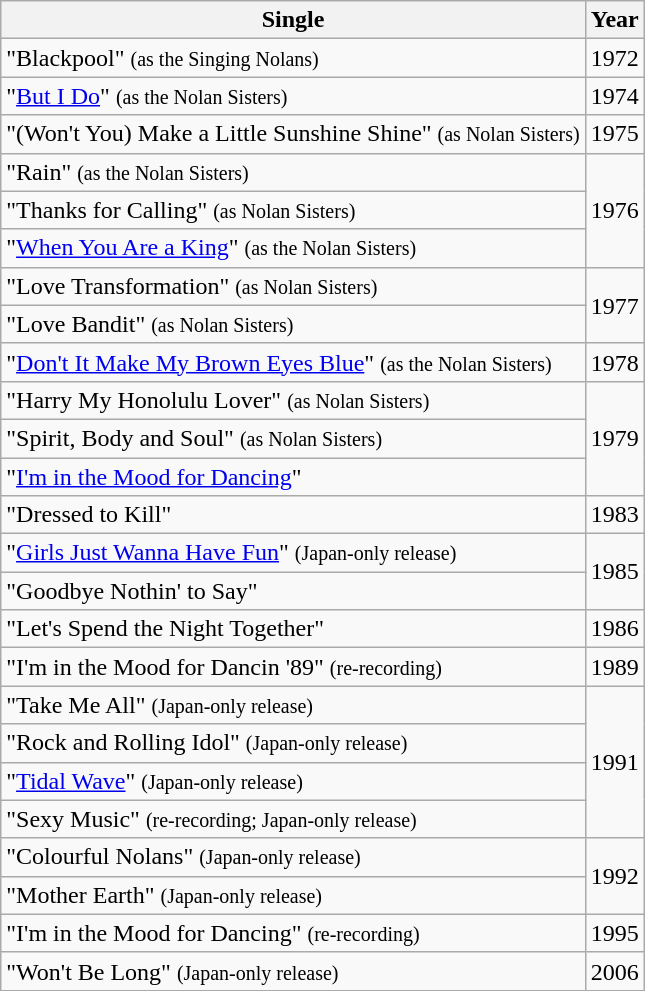<table class="wikitable">
<tr>
<th>Single</th>
<th>Year</th>
</tr>
<tr>
<td>"Blackpool" <small>(as the Singing Nolans)</small></td>
<td>1972</td>
</tr>
<tr>
<td>"<a href='#'>But I Do</a>" <small>(as the Nolan Sisters)</small></td>
<td>1974</td>
</tr>
<tr>
<td>"(Won't You) Make a Little Sunshine Shine" <small>(as Nolan Sisters)</small></td>
<td>1975</td>
</tr>
<tr>
<td>"Rain" <small>(as the Nolan Sisters)</small></td>
<td rowspan="3">1976</td>
</tr>
<tr>
<td>"Thanks for Calling" <small>(as Nolan Sisters)</small></td>
</tr>
<tr>
<td>"<a href='#'>When You Are a King</a>" <small>(as the Nolan Sisters)</small></td>
</tr>
<tr>
<td>"Love Transformation" <small>(as Nolan Sisters)</small></td>
<td rowspan="2">1977</td>
</tr>
<tr>
<td>"Love Bandit" <small>(as Nolan Sisters)</small></td>
</tr>
<tr>
<td>"<a href='#'>Don't It Make My Brown Eyes Blue</a>" <small>(as the Nolan Sisters)</small></td>
<td>1978</td>
</tr>
<tr>
<td>"Harry My Honolulu Lover" <small>(as Nolan Sisters)</small></td>
<td rowspan="3">1979</td>
</tr>
<tr>
<td>"Spirit, Body and Soul" <small>(as Nolan Sisters)</small></td>
</tr>
<tr>
<td>"<a href='#'>I'm in the Mood for Dancing</a>"</td>
</tr>
<tr>
<td>"Dressed to Kill"</td>
<td>1983</td>
</tr>
<tr>
<td>"<a href='#'>Girls Just Wanna Have Fun</a>" <small>(Japan-only release)</small></td>
<td rowspan="2">1985</td>
</tr>
<tr>
<td>"Goodbye Nothin' to Say"</td>
</tr>
<tr>
<td>"Let's Spend the Night Together"</td>
<td>1986</td>
</tr>
<tr>
<td>"I'm in the Mood for Dancin '89" <small>(re-recording)</small></td>
<td>1989</td>
</tr>
<tr>
<td>"Take Me All" <small>(Japan-only release)</small></td>
<td rowspan="4">1991</td>
</tr>
<tr>
<td>"Rock and Rolling Idol" <small>(Japan-only release)</small></td>
</tr>
<tr>
<td>"<a href='#'>Tidal Wave</a>" <small>(Japan-only release)</small></td>
</tr>
<tr>
<td>"Sexy Music" <small>(re-recording; Japan-only release)</small></td>
</tr>
<tr>
<td>"Colourful Nolans" <small>(Japan-only release)</small></td>
<td rowspan="2">1992</td>
</tr>
<tr>
<td>"Mother Earth" <small>(Japan-only release)</small></td>
</tr>
<tr>
<td>"I'm in the Mood for Dancing" <small>(re-recording)</small></td>
<td>1995</td>
</tr>
<tr>
<td>"Won't Be Long" <small>(Japan-only release)</small></td>
<td>2006</td>
</tr>
</table>
